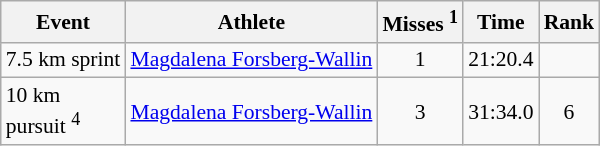<table class="wikitable" style="font-size:90%">
<tr>
<th>Event</th>
<th>Athlete</th>
<th>Misses <sup>1</sup></th>
<th>Time</th>
<th>Rank</th>
</tr>
<tr>
<td>7.5 km sprint</td>
<td><a href='#'>Magdalena Forsberg-Wallin</a></td>
<td align="center">1</td>
<td align="center">21:20.4</td>
<td align="center"></td>
</tr>
<tr>
<td>10 km <br> pursuit <sup>4</sup></td>
<td><a href='#'>Magdalena Forsberg-Wallin</a></td>
<td align="center">3</td>
<td align="center">31:34.0</td>
<td align="center">6</td>
</tr>
</table>
